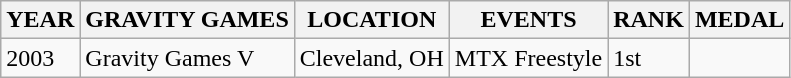<table class="wikitable">
<tr>
<th>YEAR</th>
<th>GRAVITY GAMES</th>
<th>LOCATION</th>
<th>EVENTS</th>
<th>RANK</th>
<th>MEDAL</th>
</tr>
<tr>
<td>2003</td>
<td>Gravity Games V</td>
<td>Cleveland, OH</td>
<td>MTX Freestyle</td>
<td>1st</td>
<td></td>
</tr>
</table>
